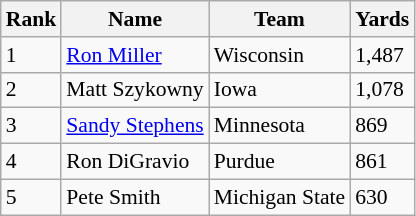<table class="wikitable" style="font-size: 90%">
<tr>
<th>Rank</th>
<th>Name</th>
<th>Team</th>
<th>Yards</th>
</tr>
<tr>
<td>1</td>
<td><a href='#'>Ron Miller</a></td>
<td>Wisconsin</td>
<td>1,487</td>
</tr>
<tr>
<td>2</td>
<td>Matt Szykowny</td>
<td>Iowa</td>
<td>1,078</td>
</tr>
<tr>
<td>3</td>
<td><a href='#'>Sandy Stephens</a></td>
<td>Minnesota</td>
<td>869</td>
</tr>
<tr>
<td>4</td>
<td>Ron DiGravio</td>
<td>Purdue</td>
<td>861</td>
</tr>
<tr>
<td>5</td>
<td>Pete Smith</td>
<td>Michigan State</td>
<td>630</td>
</tr>
</table>
